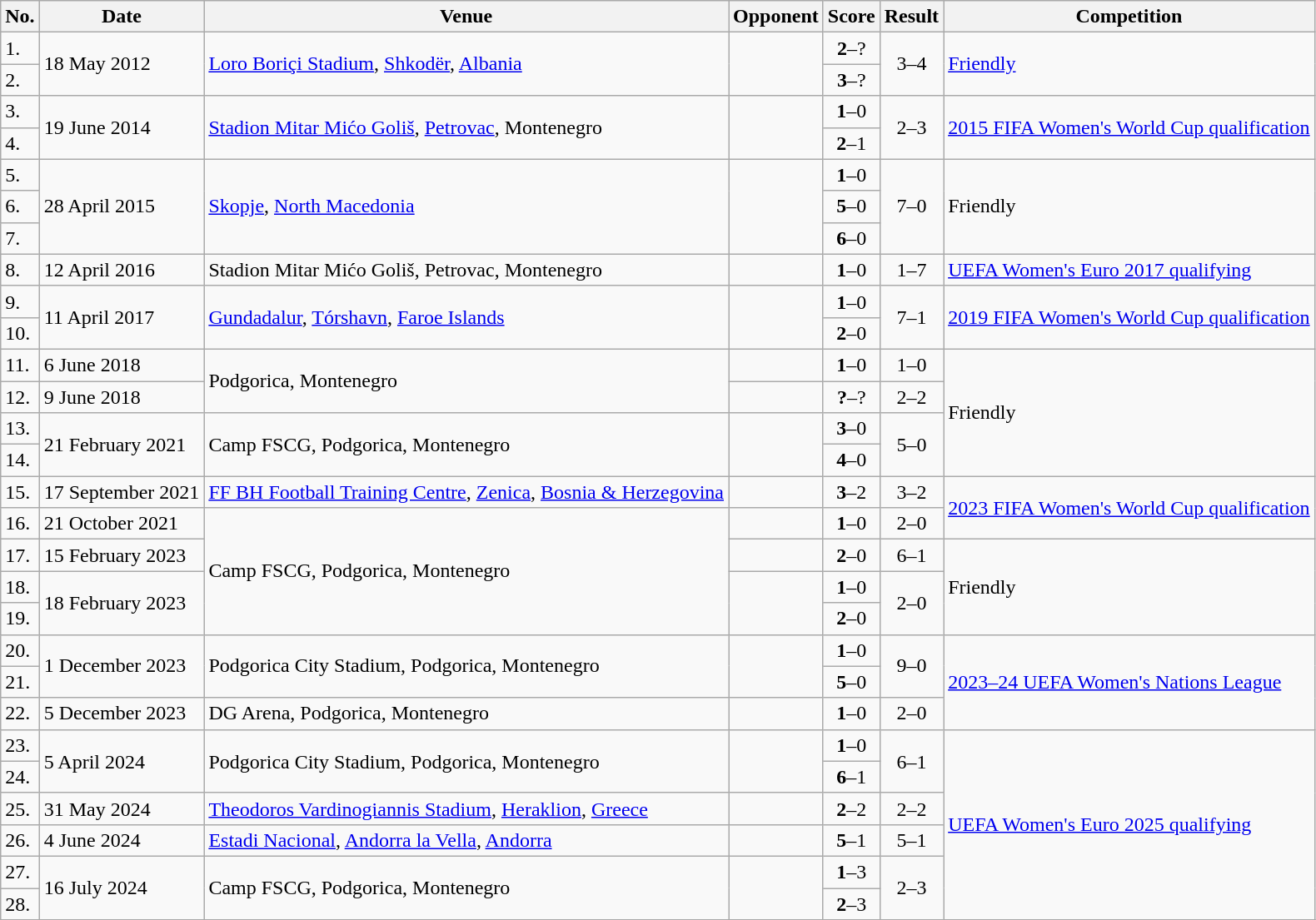<table class="wikitable">
<tr>
<th>No.</th>
<th>Date</th>
<th>Venue</th>
<th>Opponent</th>
<th>Score</th>
<th>Result</th>
<th>Competition</th>
</tr>
<tr>
<td>1.</td>
<td rowspan=2>18 May 2012</td>
<td rowspan=2><a href='#'>Loro Boriçi Stadium</a>, <a href='#'>Shkodër</a>, <a href='#'>Albania</a></td>
<td rowspan=2></td>
<td align=center><strong>2</strong>–?</td>
<td rowspan=2 align=center>3–4</td>
<td rowspan=2><a href='#'>Friendly</a></td>
</tr>
<tr>
<td>2.</td>
<td align=center><strong>3</strong>–?</td>
</tr>
<tr>
<td>3.</td>
<td rowspan=2>19 June 2014</td>
<td rowspan=2><a href='#'>Stadion Mitar Mićo Goliš</a>, <a href='#'>Petrovac</a>, Montenegro</td>
<td rowspan=2></td>
<td align=center><strong>1</strong>–0</td>
<td rowspan=2 align=center>2–3</td>
<td rowspan=2><a href='#'>2015 FIFA Women's World Cup qualification</a></td>
</tr>
<tr>
<td>4.</td>
<td align=center><strong>2</strong>–1</td>
</tr>
<tr>
<td>5.</td>
<td rowspan=3>28 April 2015</td>
<td rowspan=3><a href='#'>Skopje</a>, <a href='#'>North Macedonia</a></td>
<td rowspan=3></td>
<td align=center><strong>1</strong>–0</td>
<td rowspan=3 align=center>7–0</td>
<td rowspan=3>Friendly</td>
</tr>
<tr>
<td>6.</td>
<td align=center><strong>5</strong>–0</td>
</tr>
<tr>
<td>7.</td>
<td align=center><strong>6</strong>–0</td>
</tr>
<tr>
<td>8.</td>
<td>12 April 2016</td>
<td>Stadion Mitar Mićo Goliš, Petrovac, Montenegro</td>
<td></td>
<td align=center><strong>1</strong>–0</td>
<td align=center>1–7</td>
<td><a href='#'>UEFA Women's Euro 2017 qualifying</a></td>
</tr>
<tr>
<td>9.</td>
<td rowspan=2>11 April 2017</td>
<td rowspan=2><a href='#'>Gundadalur</a>, <a href='#'>Tórshavn</a>, <a href='#'>Faroe Islands</a></td>
<td rowspan=2></td>
<td align=center><strong>1</strong>–0</td>
<td rowspan=2 align=center>7–1</td>
<td rowspan=2><a href='#'>2019 FIFA Women's World Cup qualification</a></td>
</tr>
<tr>
<td>10.</td>
<td align=center><strong>2</strong>–0</td>
</tr>
<tr>
<td>11.</td>
<td>6 June 2018</td>
<td rowspan=2>Podgorica, Montenegro</td>
<td></td>
<td align=center><strong>1</strong>–0</td>
<td align=center>1–0</td>
<td rowspan=4>Friendly</td>
</tr>
<tr>
<td>12.</td>
<td>9 June 2018</td>
<td></td>
<td align=center><strong>?</strong>–?</td>
<td align=center>2–2</td>
</tr>
<tr>
<td>13.</td>
<td rowspan=2>21 February 2021</td>
<td rowspan=2>Camp FSCG, Podgorica, Montenegro</td>
<td rowspan=2></td>
<td align=center><strong>3</strong>–0</td>
<td rowspan=2 align=center>5–0</td>
</tr>
<tr>
<td>14.</td>
<td align=center><strong>4</strong>–0</td>
</tr>
<tr>
<td>15.</td>
<td>17 September 2021</td>
<td><a href='#'>FF BH Football Training Centre</a>, <a href='#'>Zenica</a>, <a href='#'>Bosnia & Herzegovina</a></td>
<td></td>
<td align=center><strong>3</strong>–2</td>
<td align=center>3–2</td>
<td rowspan=2><a href='#'>2023 FIFA Women's World Cup qualification</a></td>
</tr>
<tr>
<td>16.</td>
<td>21 October 2021</td>
<td rowspan=4>Camp FSCG, Podgorica, Montenegro</td>
<td></td>
<td align=center><strong>1</strong>–0</td>
<td align=center>2–0</td>
</tr>
<tr>
<td>17.</td>
<td>15 February 2023</td>
<td></td>
<td align=center><strong>2</strong>–0</td>
<td align=center>6–1</td>
<td rowspan=3>Friendly</td>
</tr>
<tr>
<td>18.</td>
<td rowspan=2>18 February 2023</td>
<td rowspan=2></td>
<td align=center><strong>1</strong>–0</td>
<td rowspan=2 align=center>2–0</td>
</tr>
<tr>
<td>19.</td>
<td align=center><strong>2</strong>–0</td>
</tr>
<tr>
<td>20.</td>
<td rowspan=2>1 December 2023</td>
<td rowspan=2>Podgorica City Stadium, Podgorica, Montenegro</td>
<td rowspan=2></td>
<td align=center><strong>1</strong>–0</td>
<td rowspan=2 align=center>9–0</td>
<td rowspan=3><a href='#'>2023–24 UEFA Women's Nations League</a></td>
</tr>
<tr>
<td>21.</td>
<td align=center><strong>5</strong>–0</td>
</tr>
<tr>
<td>22.</td>
<td>5 December 2023</td>
<td>DG Arena, Podgorica, Montenegro</td>
<td></td>
<td align=center><strong>1</strong>–0</td>
<td align=center>2–0</td>
</tr>
<tr>
<td>23.</td>
<td rowspan=2>5 April 2024</td>
<td rowspan=2>Podgorica City Stadium, Podgorica, Montenegro</td>
<td rowspan=2></td>
<td align=center><strong>1</strong>–0</td>
<td rowspan=2 align=center>6–1</td>
<td rowspan=6><a href='#'>UEFA Women's Euro 2025 qualifying</a></td>
</tr>
<tr>
<td>24.</td>
<td align=center><strong>6</strong>–1</td>
</tr>
<tr>
<td>25.</td>
<td>31 May 2024</td>
<td><a href='#'>Theodoros Vardinogiannis Stadium</a>, <a href='#'>Heraklion</a>, <a href='#'>Greece</a></td>
<td></td>
<td align=center><strong>2</strong>–2</td>
<td align=center>2–2</td>
</tr>
<tr>
<td>26.</td>
<td>4 June 2024</td>
<td><a href='#'>Estadi Nacional</a>, <a href='#'>Andorra la Vella</a>, <a href='#'>Andorra</a></td>
<td></td>
<td align=center><strong>5</strong>–1</td>
<td align=center>5–1</td>
</tr>
<tr>
<td>27.</td>
<td rowspan=2>16 July 2024</td>
<td rowspan=2>Camp FSCG, Podgorica, Montenegro</td>
<td rowspan=2></td>
<td align=center><strong>1</strong>–3</td>
<td rowspan=2 align=center>2–3</td>
</tr>
<tr>
<td>28.</td>
<td align=center><strong>2</strong>–3</td>
</tr>
<tr>
</tr>
</table>
